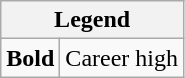<table class="wikitable mw-collapsible mw-collapsed">
<tr>
<th colspan="2">Legend</th>
</tr>
<tr>
<td><strong>Bold</strong></td>
<td>Career high</td>
</tr>
</table>
